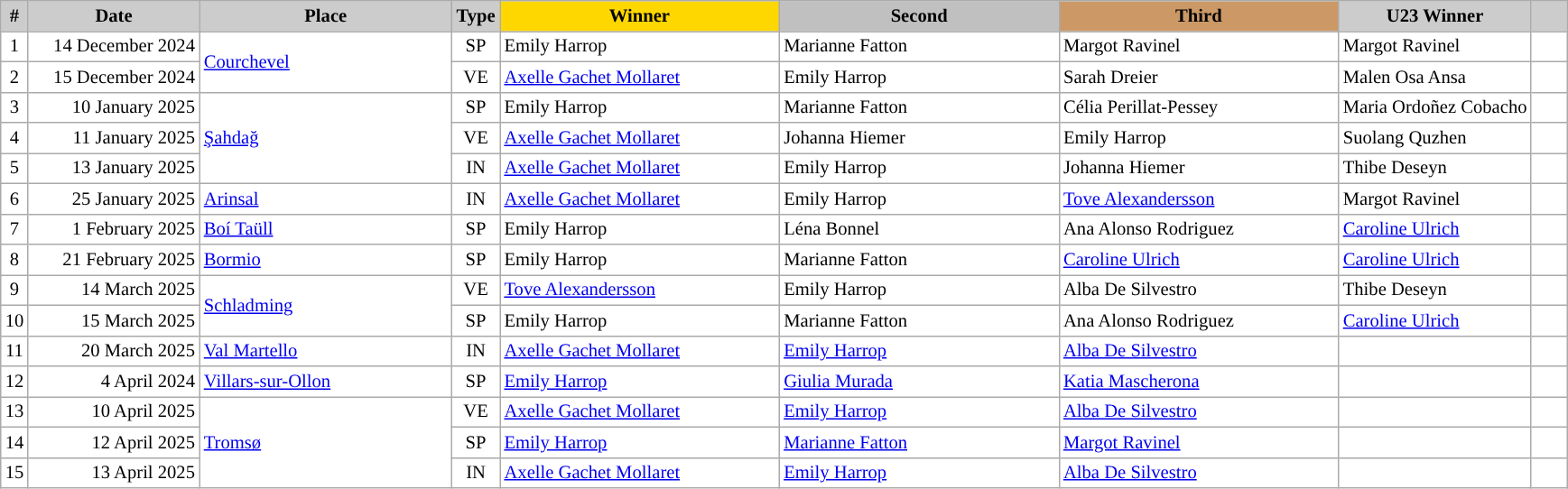<table class="wikitable plainrowheaders" style="background:#fff; font-size:86%; line-height:16px; border:grey solid 1px; border-collapse:collapse;">
<tr>
<th scope="col" style="background:#ccc; width=30 px;">#</th>
<th scope="col" style="background:#ccc; width:120px;">Date</th>
<th scope="col" style="background:#ccc; width:180px;">Place</th>
<th scope="col" style="background:#ccc;">Type</th>
<th scope="col" style="background:gold; width:200px;">Winner</th>
<th scope="col" style="background:silver; width:200px;">Second</th>
<th scope="col" style="background:#c96; width:200px;">Third</th>
<th scope="col" style="background:#ccc;">U23 Winner</th>
<th scope="col" style="background:#ccc; width:20px;"></th>
</tr>
<tr>
<td align="center">1</td>
<td align="right">14 December 2024</td>
<td rowspan="2"> <a href='#'>Courchevel</a></td>
<td align="center">SP</td>
<td> Emily Harrop</td>
<td> Marianne Fatton</td>
<td> Margot Ravinel</td>
<td> Margot Ravinel</td>
<td></td>
</tr>
<tr>
<td align="center">2</td>
<td align="right">15 December 2024</td>
<td align="center">VE</td>
<td> <a href='#'>Axelle Gachet Mollaret</a></td>
<td> Emily Harrop</td>
<td> Sarah Dreier</td>
<td> Malen Osa Ansa</td>
<td></td>
</tr>
<tr>
<td align="center">3</td>
<td align="right">10 January 2025</td>
<td rowspan="3"> <a href='#'>Şahdağ</a></td>
<td align="center">SP</td>
<td> Emily Harrop</td>
<td> Marianne Fatton</td>
<td> Célia Perillat-Pessey</td>
<td> Maria Ordoñez Cobacho</td>
<td></td>
</tr>
<tr>
<td align="center">4</td>
<td align="right">11 January 2025</td>
<td align="center">VE</td>
<td> <a href='#'>Axelle Gachet Mollaret</a></td>
<td> Johanna Hiemer</td>
<td> Emily Harrop</td>
<td> Suolang Quzhen</td>
<td></td>
</tr>
<tr>
<td align="center">5</td>
<td align="right">13 January 2025</td>
<td align="center">IN</td>
<td> <a href='#'>Axelle Gachet Mollaret</a></td>
<td> Emily Harrop</td>
<td> Johanna Hiemer</td>
<td> Thibe Deseyn</td>
<td></td>
</tr>
<tr>
<td align="center">6</td>
<td align="right">25 January 2025</td>
<td> <a href='#'>Arinsal</a></td>
<td align="center">IN</td>
<td> <a href='#'>Axelle Gachet Mollaret</a></td>
<td> Emily Harrop</td>
<td> <a href='#'>Tove Alexandersson</a></td>
<td> Margot Ravinel</td>
<td></td>
</tr>
<tr>
<td align="center">7</td>
<td align="right">1 February 2025</td>
<td> <a href='#'>Boí Taüll</a></td>
<td align="center">SP</td>
<td> Emily Harrop</td>
<td> Léna Bonnel</td>
<td> Ana Alonso Rodriguez</td>
<td> <a href='#'>Caroline Ulrich</a></td>
<td></td>
</tr>
<tr>
<td align="center">8</td>
<td align="right">21 February 2025</td>
<td> <a href='#'>Bormio</a></td>
<td align="center">SP</td>
<td> Emily Harrop</td>
<td> Marianne Fatton</td>
<td> <a href='#'>Caroline Ulrich</a></td>
<td> <a href='#'>Caroline Ulrich</a></td>
<td></td>
</tr>
<tr>
<td align="center">9</td>
<td align="right">14 March 2025</td>
<td rowspan="2"> <a href='#'>Schladming</a></td>
<td align="center">VE</td>
<td> <a href='#'>Tove Alexandersson</a></td>
<td> Emily Harrop</td>
<td> Alba De Silvestro</td>
<td> Thibe Deseyn</td>
<td></td>
</tr>
<tr>
<td align="center">10</td>
<td align="right">15 March 2025</td>
<td align="center">SP</td>
<td> Emily Harrop</td>
<td> Marianne Fatton</td>
<td> Ana Alonso Rodriguez</td>
<td> <a href='#'>Caroline Ulrich</a></td>
<td></td>
</tr>
<tr>
<td align="center">11</td>
<td align="right">20 March 2025</td>
<td> <a href='#'>Val Martello</a></td>
<td align="center">IN</td>
<td> <a href='#'>Axelle Gachet Mollaret</a></td>
<td> <a href='#'>Emily Harrop</a></td>
<td> <a href='#'>Alba De Silvestro</a></td>
<td></td>
<td></td>
</tr>
<tr>
<td align="center">12</td>
<td align="right">4 April 2024</td>
<td> <a href='#'>Villars-sur-Ollon</a></td>
<td align="center">SP</td>
<td> <a href='#'>Emily Harrop</a></td>
<td> <a href='#'>Giulia Murada</a></td>
<td> <a href='#'>Katia Mascherona</a></td>
<td></td>
<td></td>
</tr>
<tr>
<td align="center">13</td>
<td align="right">10 April 2025</td>
<td rowspan="3"> <a href='#'>Tromsø</a></td>
<td align="center">VE</td>
<td> <a href='#'>Axelle Gachet Mollaret</a></td>
<td> <a href='#'>Emily Harrop</a></td>
<td> <a href='#'>Alba De Silvestro</a></td>
<td></td>
<td></td>
</tr>
<tr>
<td align="center">14</td>
<td align="right">12 April 2025</td>
<td align="center">SP</td>
<td> <a href='#'>Emily Harrop</a></td>
<td> <a href='#'>Marianne Fatton</a></td>
<td> <a href='#'>Margot Ravinel</a></td>
<td></td>
<td></td>
</tr>
<tr>
<td align="center">15</td>
<td align="right">13 April 2025</td>
<td align="center">IN</td>
<td> <a href='#'>Axelle Gachet Mollaret</a></td>
<td> <a href='#'>Emily Harrop</a></td>
<td> <a href='#'>Alba De Silvestro</a></td>
<td></td>
<td></td>
</tr>
</table>
